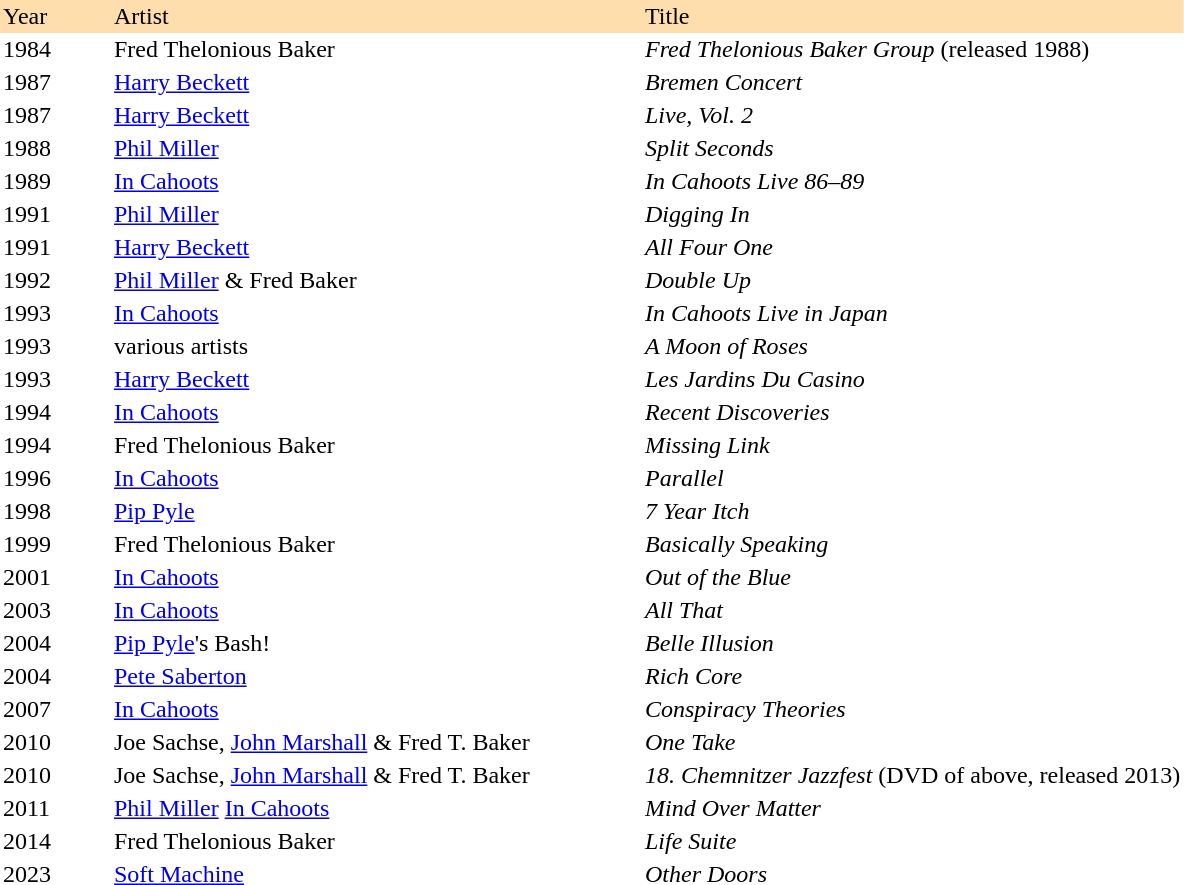<table cellspacing="0" cellpadding="2" border="0">
<tr style="background:#ffdead;">
<td width=70px>Year</td>
<td width=350px>Artist</td>
<td>Title</td>
</tr>
<tr>
<td>1984</td>
<td>Fred Thelonious Baker</td>
<td><em>Fred Thelonious Baker Group</em> (released 1988)</td>
</tr>
<tr>
<td>1987</td>
<td><a href='#'>Harry Beckett</a></td>
<td><em>Bremen Concert</em></td>
</tr>
<tr>
<td>1987</td>
<td><a href='#'>Harry Beckett</a></td>
<td><em>Live, Vol. 2</em></td>
</tr>
<tr>
<td>1988</td>
<td><a href='#'>Phil Miller</a></td>
<td><em>Split Seconds</em></td>
</tr>
<tr>
<td>1989</td>
<td><a href='#'>In Cahoots</a></td>
<td><em>In Cahoots Live 86–89</em></td>
</tr>
<tr>
<td>1991</td>
<td><a href='#'>Phil Miller</a></td>
<td><em>Digging In</em></td>
</tr>
<tr>
<td>1991</td>
<td><a href='#'>Harry Beckett</a></td>
<td><em>All Four One</em></td>
</tr>
<tr>
<td>1992</td>
<td><a href='#'>Phil Miller</a> & Fred Baker</td>
<td><em>Double Up</em></td>
</tr>
<tr>
<td>1993</td>
<td><a href='#'>In Cahoots</a></td>
<td><em>In Cahoots Live in Japan</em></td>
</tr>
<tr>
<td>1993</td>
<td>various artists</td>
<td><em>A Moon of Roses</em></td>
</tr>
<tr>
<td>1993</td>
<td><a href='#'>Harry Beckett</a></td>
<td><em>Les Jardins Du Casino</em></td>
</tr>
<tr>
<td>1994</td>
<td><a href='#'>In Cahoots</a></td>
<td><em>Recent Discoveries</em></td>
</tr>
<tr>
<td>1994</td>
<td>Fred Thelonious Baker</td>
<td><em>Missing Link</em></td>
</tr>
<tr>
<td>1996</td>
<td><a href='#'>In Cahoots</a></td>
<td><em>Parallel</em></td>
</tr>
<tr>
<td>1998</td>
<td><a href='#'>Pip Pyle</a></td>
<td><em>7 Year Itch</em></td>
</tr>
<tr>
<td>1999</td>
<td>Fred Thelonious Baker</td>
<td><em>Basically Speaking</em></td>
</tr>
<tr>
<td>2001</td>
<td><a href='#'>In Cahoots</a></td>
<td><em>Out of the Blue</em></td>
</tr>
<tr>
<td>2003</td>
<td><a href='#'>In Cahoots</a></td>
<td><em>All That</em></td>
</tr>
<tr>
<td>2004</td>
<td><a href='#'>Pip Pyle</a>'s Bash!</td>
<td><em>Belle Illusion</em></td>
</tr>
<tr>
<td>2004</td>
<td><a href='#'>Pete Saberton</a></td>
<td><em>Rich Core</em></td>
</tr>
<tr>
<td>2007</td>
<td><a href='#'>In Cahoots</a></td>
<td><em>Conspiracy Theories</em></td>
</tr>
<tr>
<td>2010</td>
<td>Joe Sachse, <a href='#'>John Marshall</a> & Fred T. Baker</td>
<td><em>One Take</em></td>
</tr>
<tr>
<td>2010</td>
<td>Joe Sachse, <a href='#'>John Marshall</a> & Fred T. Baker</td>
<td><em>18. Chemnitzer Jazzfest</em> (DVD of above, released 2013)</td>
</tr>
<tr>
<td>2011</td>
<td><a href='#'>Phil Miller</a> <a href='#'>In Cahoots</a></td>
<td><em>Mind Over Matter</em></td>
</tr>
<tr>
<td>2014</td>
<td>Fred Thelonious Baker</td>
<td><em>Life Suite</em></td>
</tr>
<tr>
<td>2023</td>
<td><a href='#'>Soft Machine</a></td>
<td><em>Other Doors</em></td>
</tr>
</table>
